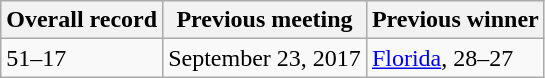<table class="wikitable">
<tr>
<th>Overall record</th>
<th>Previous meeting</th>
<th>Previous winner</th>
</tr>
<tr>
<td>51–17</td>
<td>September 23, 2017</td>
<td><a href='#'>Florida</a>, 28–27</td>
</tr>
</table>
